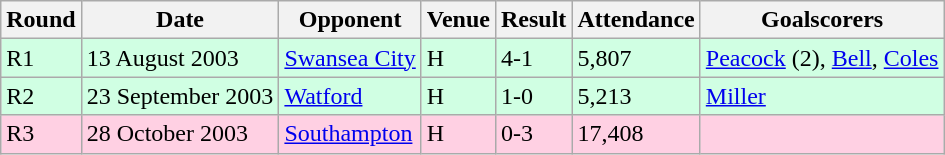<table class="wikitable">
<tr>
<th>Round</th>
<th>Date</th>
<th>Opponent</th>
<th>Venue</th>
<th>Result</th>
<th>Attendance</th>
<th>Goalscorers</th>
</tr>
<tr style="background-color: #d0ffe3;">
<td>R1</td>
<td>13 August 2003</td>
<td><a href='#'>Swansea City</a></td>
<td>H</td>
<td>4-1</td>
<td>5,807</td>
<td><a href='#'>Peacock</a> (2), <a href='#'>Bell</a>, <a href='#'>Coles</a></td>
</tr>
<tr style="background-color: #d0ffe3;">
<td>R2</td>
<td>23 September 2003</td>
<td><a href='#'>Watford</a></td>
<td>H</td>
<td>1-0</td>
<td>5,213</td>
<td><a href='#'>Miller</a></td>
</tr>
<tr style="background-color: #ffd0e3;">
<td>R3</td>
<td>28 October 2003</td>
<td><a href='#'>Southampton</a></td>
<td>H</td>
<td>0-3</td>
<td>17,408</td>
<td></td>
</tr>
</table>
